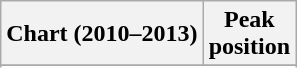<table class="wikitable sortable plainrowheaders" style="text-align:center">
<tr>
<th scope="col">Chart (2010–2013)</th>
<th scope="col">Peak<br>position</th>
</tr>
<tr>
</tr>
<tr>
</tr>
<tr>
</tr>
<tr>
</tr>
</table>
